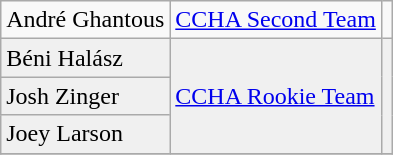<table class="wikitable">
<tr>
<td>André Ghantous</td>
<td rowspan=1><a href='#'>CCHA Second Team</a></td>
<td rowspan=1></td>
</tr>
<tr bgcolor=f0f0f0>
<td>Béni Halász</td>
<td rowspan=3><a href='#'>CCHA Rookie Team</a></td>
<td rowspan=3></td>
</tr>
<tr bgcolor=f0f0f0>
<td>Josh Zinger</td>
</tr>
<tr bgcolor=f0f0f0>
<td>Joey Larson</td>
</tr>
<tr>
</tr>
</table>
